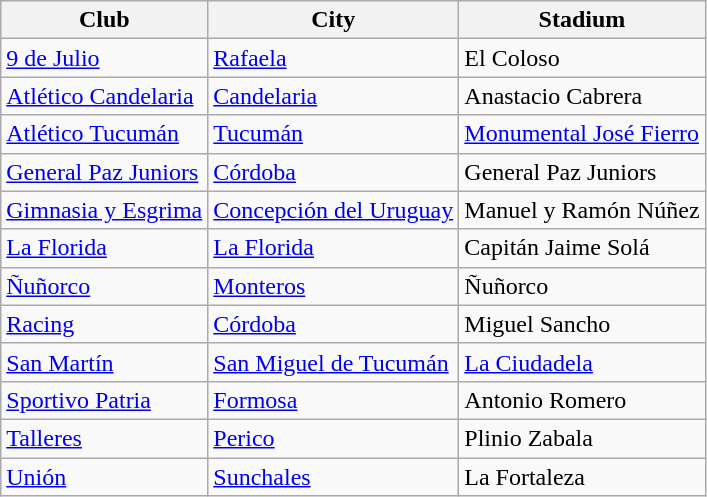<table class="wikitable sortable">
<tr>
<th>Club</th>
<th>City</th>
<th>Stadium</th>
</tr>
<tr>
<td> <a href='#'>9 de Julio</a></td>
<td><a href='#'>Rafaela</a></td>
<td>El Coloso</td>
</tr>
<tr>
<td> <a href='#'>Atlético Candelaria</a></td>
<td><a href='#'>Candelaria</a></td>
<td>Anastacio Cabrera</td>
</tr>
<tr>
<td> <a href='#'>Atlético Tucumán</a></td>
<td><a href='#'>Tucumán</a></td>
<td><a href='#'>Monumental José Fierro</a></td>
</tr>
<tr>
<td> <a href='#'>General Paz Juniors</a></td>
<td><a href='#'>Córdoba</a></td>
<td>General Paz Juniors</td>
</tr>
<tr>
<td> <a href='#'>Gimnasia y Esgrima</a></td>
<td><a href='#'>Concepción del Uruguay</a></td>
<td>Manuel y Ramón Núñez</td>
</tr>
<tr>
<td> <a href='#'>La Florida</a></td>
<td><a href='#'>La Florida</a></td>
<td>Capitán Jaime Solá</td>
</tr>
<tr>
<td> <a href='#'>Ñuñorco</a></td>
<td><a href='#'>Monteros</a></td>
<td>Ñuñorco</td>
</tr>
<tr>
<td> <a href='#'>Racing</a></td>
<td><a href='#'>Córdoba</a></td>
<td>Miguel Sancho</td>
</tr>
<tr>
<td> <a href='#'>San Martín</a></td>
<td><a href='#'>San Miguel de Tucumán</a></td>
<td><a href='#'>La Ciudadela</a></td>
</tr>
<tr>
<td> <a href='#'>Sportivo Patria</a></td>
<td><a href='#'>Formosa</a></td>
<td>Antonio Romero</td>
</tr>
<tr>
<td> <a href='#'>Talleres</a></td>
<td><a href='#'>Perico</a></td>
<td>Plinio Zabala</td>
</tr>
<tr>
<td> <a href='#'>Unión</a></td>
<td><a href='#'>Sunchales</a></td>
<td>La Fortaleza</td>
</tr>
</table>
